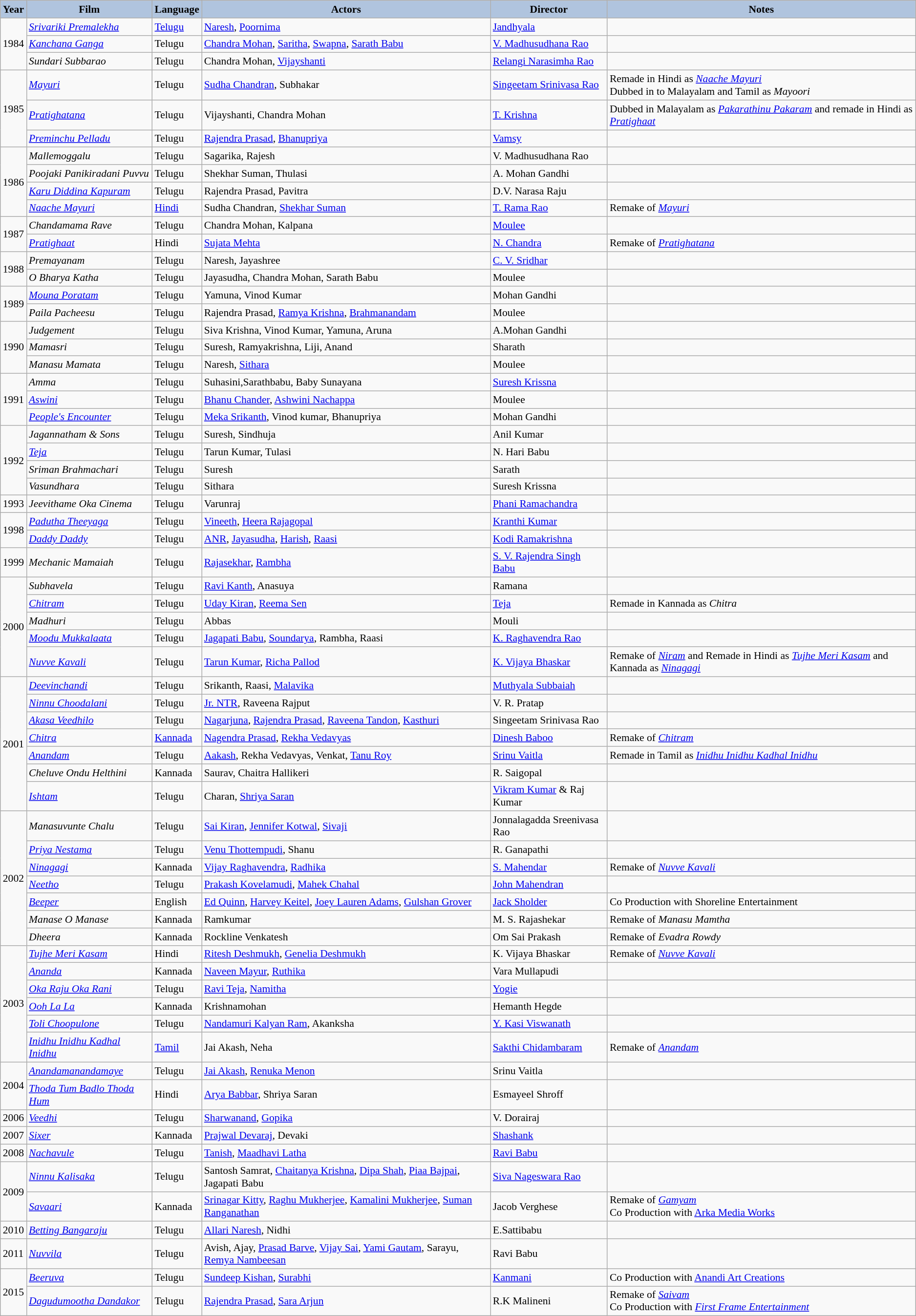<table class="wikitable sortable" style="font-size:90%">
<tr style="text-align:center;">
<th style="text-align:center; background:#b0c4de;">Year</th>
<th style="text-align:center; background:#b0c4de;">Film</th>
<th style="text-align:center; background:#b0c4de;">Language</th>
<th style="text-align:center; background:#b0c4de;">Actors</th>
<th style="text-align:center; background:#b0c4de;">Director</th>
<th style="text-align:center; background:#b0c4de;">Notes</th>
</tr>
<tr>
<td rowspan="3">1984</td>
<td><em><a href='#'>Srivariki Premalekha</a></em></td>
<td><a href='#'>Telugu</a></td>
<td><a href='#'>Naresh</a>, <a href='#'>Poornima</a></td>
<td><a href='#'>Jandhyala</a></td>
<td></td>
</tr>
<tr>
<td><em><a href='#'>Kanchana Ganga</a></em></td>
<td>Telugu</td>
<td><a href='#'>Chandra Mohan</a>, <a href='#'>Saritha</a>, <a href='#'>Swapna</a>, <a href='#'>Sarath Babu</a></td>
<td><a href='#'>V. Madhusudhana Rao</a></td>
<td></td>
</tr>
<tr>
<td><em>Sundari Subbarao </em></td>
<td>Telugu</td>
<td>Chandra Mohan, <a href='#'>Vijayshanti</a></td>
<td><a href='#'>Relangi Narasimha Rao</a></td>
<td></td>
</tr>
<tr>
<td rowspan="3">1985</td>
<td><em><a href='#'>Mayuri</a></em></td>
<td>Telugu</td>
<td><a href='#'>Sudha Chandran</a>, Subhakar</td>
<td><a href='#'>Singeetam Srinivasa Rao</a></td>
<td>Remade in Hindi as <em><a href='#'>Naache Mayuri</a></em><br> Dubbed in to Malayalam and Tamil as  <em>Mayoori</em></td>
</tr>
<tr>
<td><em><a href='#'>Pratighatana</a></em></td>
<td>Telugu</td>
<td>Vijayshanti, Chandra Mohan</td>
<td><a href='#'>T. Krishna</a></td>
<td>Dubbed in Malayalam as <em><a href='#'>Pakarathinu Pakaram</a></em> and remade in Hindi as <em><a href='#'>Pratighaat</a></em></td>
</tr>
<tr>
<td><em><a href='#'>Preminchu Pelladu</a></em></td>
<td>Telugu</td>
<td><a href='#'>Rajendra Prasad</a>, <a href='#'>Bhanupriya</a></td>
<td><a href='#'>Vamsy</a></td>
<td></td>
</tr>
<tr>
<td rowspan="4">1986</td>
<td><em>Mallemoggalu</em></td>
<td>Telugu</td>
<td>Sagarika, Rajesh</td>
<td>V. Madhusudhana Rao</td>
<td></td>
</tr>
<tr>
<td><em>Poojaki Panikiradani Puvvu</em></td>
<td>Telugu</td>
<td>Shekhar Suman, Thulasi</td>
<td>A. Mohan Gandhi</td>
<td></td>
</tr>
<tr>
<td><em><a href='#'>Karu Diddina Kapuram</a></em></td>
<td>Telugu</td>
<td>Rajendra Prasad, Pavitra</td>
<td>D.V. Narasa Raju</td>
<td></td>
</tr>
<tr>
<td><em><a href='#'>Naache Mayuri</a></em></td>
<td><a href='#'>Hindi</a></td>
<td>Sudha Chandran, <a href='#'>Shekhar Suman</a></td>
<td><a href='#'>T. Rama Rao</a></td>
<td>Remake of <a href='#'><em>Mayuri</em></a></td>
</tr>
<tr>
<td rowspan="2">1987</td>
<td><em>Chandamama Rave</em></td>
<td>Telugu</td>
<td>Chandra Mohan,  Kalpana</td>
<td><a href='#'>Moulee</a></td>
<td></td>
</tr>
<tr>
<td><em><a href='#'>Pratighaat</a></em></td>
<td>Hindi</td>
<td><a href='#'>Sujata Mehta</a></td>
<td><a href='#'>N. Chandra</a></td>
<td>Remake of <em><a href='#'>Pratighatana</a></em></td>
</tr>
<tr>
<td rowspan="2">1988</td>
<td><em>Premayanam</em></td>
<td>Telugu</td>
<td>Naresh, Jayashree</td>
<td><a href='#'>C. V. Sridhar</a></td>
<td></td>
</tr>
<tr>
<td><em>O Bharya Katha</em></td>
<td>Telugu</td>
<td>Jayasudha, Chandra Mohan, Sarath Babu</td>
<td>Moulee</td>
<td></td>
</tr>
<tr>
<td rowspan="2">1989</td>
<td><em><a href='#'>Mouna Poratam</a></em></td>
<td>Telugu</td>
<td>Yamuna, Vinod Kumar</td>
<td>Mohan Gandhi</td>
<td></td>
</tr>
<tr>
<td><em>Paila Pacheesu</em></td>
<td>Telugu</td>
<td>Rajendra Prasad, <a href='#'>Ramya Krishna</a>, <a href='#'>Brahmanandam</a></td>
<td>Moulee</td>
<td></td>
</tr>
<tr>
<td rowspan="3">1990</td>
<td><em>Judgement</em></td>
<td>Telugu</td>
<td>Siva Krishna, Vinod Kumar, Yamuna, Aruna</td>
<td>A.Mohan Gandhi</td>
<td></td>
</tr>
<tr>
<td><em>Mamasri</em></td>
<td>Telugu</td>
<td>Suresh, Ramyakrishna, Liji, Anand</td>
<td>Sharath</td>
<td></td>
</tr>
<tr>
<td><em>Manasu Mamata</em></td>
<td>Telugu</td>
<td>Naresh, <a href='#'>Sithara</a></td>
<td>Moulee</td>
<td></td>
</tr>
<tr>
<td rowspan="3">1991</td>
<td><em>Amma</em></td>
<td>Telugu</td>
<td>Suhasini,Sarathbabu, Baby Sunayana</td>
<td><a href='#'>Suresh Krissna</a></td>
<td></td>
</tr>
<tr>
<td><em><a href='#'>Aswini</a></em></td>
<td>Telugu</td>
<td><a href='#'>Bhanu Chander</a>, <a href='#'>Ashwini Nachappa</a></td>
<td>Moulee</td>
<td></td>
</tr>
<tr>
<td><em><a href='#'>People's Encounter</a></em></td>
<td>Telugu</td>
<td><a href='#'>Meka Srikanth</a>, Vinod kumar, Bhanupriya</td>
<td>Mohan Gandhi</td>
<td></td>
</tr>
<tr>
<td rowspan="4">1992</td>
<td><em>Jagannatham & Sons</em></td>
<td>Telugu</td>
<td>Suresh, Sindhuja</td>
<td>Anil Kumar</td>
<td></td>
</tr>
<tr>
<td><em><a href='#'>Teja</a></em></td>
<td>Telugu</td>
<td>Tarun Kumar, Tulasi</td>
<td>N. Hari Babu</td>
<td></td>
</tr>
<tr>
<td><em>Sriman Brahmachari</em></td>
<td>Telugu</td>
<td>Suresh</td>
<td>Sarath</td>
<td></td>
</tr>
<tr>
<td><em>Vasundhara</em></td>
<td>Telugu</td>
<td>Sithara</td>
<td>Suresh Krissna</td>
<td></td>
</tr>
<tr>
<td>1993</td>
<td><em>Jeevithame Oka Cinema</em></td>
<td>Telugu</td>
<td>Varunraj</td>
<td><a href='#'>Phani Ramachandra</a></td>
<td></td>
</tr>
<tr>
<td rowspan="2">1998</td>
<td><em><a href='#'>Padutha Theeyaga</a></em></td>
<td>Telugu</td>
<td><a href='#'>Vineeth</a>, <a href='#'>Heera Rajagopal</a></td>
<td><a href='#'>Kranthi Kumar</a></td>
<td></td>
</tr>
<tr>
<td><em><a href='#'>Daddy Daddy</a></em></td>
<td>Telugu</td>
<td><a href='#'>ANR</a>, <a href='#'>Jayasudha</a>, <a href='#'>Harish</a>, <a href='#'>Raasi</a></td>
<td><a href='#'>Kodi Ramakrishna</a></td>
<td></td>
</tr>
<tr>
<td>1999</td>
<td><em>Mechanic Mamaiah</em></td>
<td>Telugu</td>
<td><a href='#'>Rajasekhar</a>, <a href='#'>Rambha</a></td>
<td><a href='#'>S. V. Rajendra Singh Babu</a></td>
<td></td>
</tr>
<tr>
<td rowspan="5">2000</td>
<td><em>Subhavela</em></td>
<td>Telugu</td>
<td><a href='#'>Ravi Kanth</a>, Anasuya</td>
<td>Ramana</td>
<td></td>
</tr>
<tr>
<td><em><a href='#'>Chitram</a></em></td>
<td>Telugu</td>
<td><a href='#'>Uday Kiran</a>, <a href='#'>Reema Sen</a></td>
<td><a href='#'>Teja</a></td>
<td>Remade in Kannada as <em>Chitra</em></td>
</tr>
<tr>
<td><em>Madhuri</em></td>
<td>Telugu</td>
<td>Abbas</td>
<td>Mouli</td>
<td></td>
</tr>
<tr>
<td><em><a href='#'>Moodu Mukkalaata</a></em></td>
<td>Telugu</td>
<td><a href='#'>Jagapati Babu</a>, <a href='#'>Soundarya</a>, Rambha, Raasi</td>
<td><a href='#'>K. Raghavendra Rao</a></td>
<td></td>
</tr>
<tr>
<td><em><a href='#'>Nuvve Kavali</a></em></td>
<td>Telugu</td>
<td><a href='#'>Tarun Kumar</a>, <a href='#'>Richa Pallod</a></td>
<td><a href='#'>K. Vijaya Bhaskar</a></td>
<td>Remake of <em><a href='#'>Niram</a></em> and Remade in Hindi as <em><a href='#'>Tujhe Meri Kasam</a></em> and Kannada as <em><a href='#'>Ninagagi</a></em></td>
</tr>
<tr>
<td rowspan="7">2001</td>
<td><em><a href='#'>Deevinchandi</a></em></td>
<td>Telugu</td>
<td>Srikanth, Raasi, <a href='#'>Malavika</a></td>
<td><a href='#'>Muthyala Subbaiah</a></td>
<td></td>
</tr>
<tr>
<td><em><a href='#'>Ninnu Choodalani</a></em></td>
<td>Telugu</td>
<td><a href='#'>Jr. NTR</a>, Raveena Rajput</td>
<td>V. R. Pratap</td>
<td></td>
</tr>
<tr>
<td><em><a href='#'>Akasa Veedhilo</a></em></td>
<td>Telugu</td>
<td><a href='#'>Nagarjuna</a>, <a href='#'>Rajendra Prasad</a>, <a href='#'>Raveena Tandon</a>, <a href='#'>Kasthuri</a></td>
<td>Singeetam Srinivasa Rao</td>
<td></td>
</tr>
<tr>
<td><em><a href='#'>Chitra</a></em></td>
<td><a href='#'>Kannada</a></td>
<td><a href='#'>Nagendra Prasad</a>, <a href='#'>Rekha Vedavyas</a></td>
<td><a href='#'>Dinesh Baboo</a></td>
<td>Remake of <em><a href='#'>Chitram</a></em></td>
</tr>
<tr>
<td><em><a href='#'>Anandam</a></em></td>
<td>Telugu</td>
<td><a href='#'>Aakash</a>, Rekha Vedavyas, Venkat, <a href='#'>Tanu Roy</a></td>
<td><a href='#'>Srinu Vaitla</a></td>
<td>Remade in Tamil as <em><a href='#'>Inidhu Inidhu Kadhal Inidhu</a></em></td>
</tr>
<tr>
<td><em>Cheluve Ondu Helthini</em></td>
<td>Kannada</td>
<td>Saurav, Chaitra Hallikeri</td>
<td>R. Saigopal</td>
<td></td>
</tr>
<tr>
<td><em><a href='#'>Ishtam</a></em></td>
<td>Telugu</td>
<td>Charan, <a href='#'>Shriya Saran</a></td>
<td><a href='#'>Vikram Kumar</a> & Raj Kumar</td>
<td></td>
</tr>
<tr>
<td rowspan="7">2002</td>
<td><em>Manasuvunte Chalu</em></td>
<td>Telugu</td>
<td><a href='#'>Sai Kiran</a>, <a href='#'>Jennifer Kotwal</a>, <a href='#'>Sivaji</a></td>
<td>Jonnalagadda Sreenivasa Rao</td>
<td></td>
</tr>
<tr>
<td><em><a href='#'>Priya Nestama</a></em></td>
<td>Telugu</td>
<td><a href='#'>Venu Thottempudi</a>, Shanu</td>
<td>R. Ganapathi</td>
<td></td>
</tr>
<tr>
<td><em><a href='#'>Ninagagi</a></em></td>
<td>Kannada</td>
<td><a href='#'>Vijay Raghavendra</a>, <a href='#'>Radhika</a></td>
<td><a href='#'>S. Mahendar</a></td>
<td>Remake of <em><a href='#'>Nuvve Kavali</a></em></td>
</tr>
<tr>
<td><em><a href='#'>Neetho</a></em></td>
<td>Telugu</td>
<td><a href='#'>Prakash Kovelamudi</a>, <a href='#'>Mahek Chahal</a></td>
<td><a href='#'>John Mahendran</a></td>
<td></td>
</tr>
<tr>
<td><em><a href='#'>Beeper</a></em></td>
<td>English</td>
<td><a href='#'>Ed Quinn</a>, <a href='#'>Harvey Keitel</a>, <a href='#'>Joey Lauren Adams</a>, <a href='#'>Gulshan Grover</a></td>
<td><a href='#'>Jack Sholder</a></td>
<td>Co Production with Shoreline Entertainment</td>
</tr>
<tr>
<td><em>Manase O Manase</em></td>
<td>Kannada</td>
<td>Ramkumar</td>
<td>M. S. Rajashekar</td>
<td>Remake of <em>Manasu Mamtha</em></td>
</tr>
<tr>
<td><em>Dheera</em></td>
<td>Kannada</td>
<td>Rockline Venkatesh</td>
<td>Om Sai Prakash</td>
<td>Remake of <em>Evadra Rowdy</em></td>
</tr>
<tr>
<td rowspan="6">2003</td>
<td><em><a href='#'>Tujhe Meri Kasam</a></em></td>
<td>Hindi</td>
<td><a href='#'>Ritesh Deshmukh</a>, <a href='#'>Genelia Deshmukh</a></td>
<td>K. Vijaya Bhaskar</td>
<td>Remake of <em><a href='#'>Nuvve Kavali</a></em></td>
</tr>
<tr>
<td><em><a href='#'>Ananda</a></em></td>
<td>Kannada</td>
<td><a href='#'>Naveen Mayur</a>, <a href='#'>Ruthika</a></td>
<td>Vara Mullapudi</td>
<td></td>
</tr>
<tr>
<td><em><a href='#'>Oka Raju Oka Rani</a></em></td>
<td>Telugu</td>
<td><a href='#'>Ravi Teja</a>, <a href='#'>Namitha</a></td>
<td><a href='#'>Yogie</a></td>
<td></td>
</tr>
<tr>
<td><em><a href='#'>Ooh La La</a></em></td>
<td>Kannada</td>
<td>Krishnamohan</td>
<td>Hemanth Hegde</td>
<td></td>
</tr>
<tr>
<td><em><a href='#'>Toli Choopulone</a></em></td>
<td>Telugu</td>
<td><a href='#'>Nandamuri Kalyan Ram</a>, Akanksha</td>
<td><a href='#'>Y. Kasi Viswanath</a></td>
<td></td>
</tr>
<tr>
<td><em><a href='#'>Inidhu Inidhu Kadhal Inidhu</a></em></td>
<td><a href='#'>Tamil</a></td>
<td>Jai Akash, Neha</td>
<td><a href='#'>Sakthi Chidambaram</a></td>
<td>Remake of <em><a href='#'>Anandam</a></em></td>
</tr>
<tr>
<td rowspan="2">2004</td>
<td><em><a href='#'>Anandamanandamaye</a></em></td>
<td>Telugu</td>
<td><a href='#'>Jai Akash</a>, <a href='#'>Renuka Menon</a></td>
<td>Srinu Vaitla</td>
<td></td>
</tr>
<tr>
<td><em><a href='#'>Thoda Tum Badlo Thoda Hum</a></em></td>
<td>Hindi</td>
<td><a href='#'>Arya Babbar</a>, Shriya Saran</td>
<td>Esmayeel Shroff</td>
<td></td>
</tr>
<tr>
<td>2006</td>
<td><em><a href='#'>Veedhi</a></em></td>
<td>Telugu</td>
<td><a href='#'>Sharwanand</a>, <a href='#'>Gopika</a></td>
<td>V. Dorairaj</td>
<td></td>
</tr>
<tr>
<td>2007</td>
<td><em><a href='#'>Sixer</a></em></td>
<td>Kannada</td>
<td><a href='#'>Prajwal Devaraj</a>, Devaki</td>
<td><a href='#'>Shashank</a></td>
<td></td>
</tr>
<tr>
<td>2008</td>
<td><em><a href='#'>Nachavule</a></em></td>
<td>Telugu</td>
<td><a href='#'>Tanish</a>, <a href='#'>Maadhavi Latha</a></td>
<td><a href='#'>Ravi Babu</a></td>
<td></td>
</tr>
<tr>
<td rowspan="2">2009</td>
<td><em><a href='#'>Ninnu Kalisaka</a></em></td>
<td>Telugu</td>
<td>Santosh Samrat, <a href='#'>Chaitanya Krishna</a>, <a href='#'>Dipa Shah</a>, <a href='#'>Piaa Bajpai</a>, Jagapati Babu</td>
<td><a href='#'>Siva Nageswara Rao</a></td>
<td></td>
</tr>
<tr>
<td><em><a href='#'>Savaari</a></em></td>
<td>Kannada</td>
<td><a href='#'>Srinagar Kitty</a>, <a href='#'>Raghu Mukherjee</a>, <a href='#'>Kamalini Mukherjee</a>, <a href='#'>Suman Ranganathan</a></td>
<td>Jacob Verghese</td>
<td>Remake of <em><a href='#'>Gamyam</a></em><br>Co Production with <a href='#'>Arka Media Works</a></td>
</tr>
<tr>
<td>2010</td>
<td><em><a href='#'>Betting Bangaraju</a></em></td>
<td>Telugu</td>
<td><a href='#'>Allari Naresh</a>, Nidhi</td>
<td>E.Sattibabu</td>
<td></td>
</tr>
<tr>
<td>2011</td>
<td><em><a href='#'>Nuvvila</a></em></td>
<td>Telugu</td>
<td>Avish, Ajay, <a href='#'>Prasad Barve</a>, <a href='#'>Vijay Sai</a>, <a href='#'>Yami Gautam</a>, Sarayu, <a href='#'>Remya Nambeesan</a></td>
<td>Ravi Babu</td>
<td></td>
</tr>
<tr>
<td rowspan="2">2015</td>
<td><em><a href='#'>Beeruva</a></em></td>
<td>Telugu</td>
<td><a href='#'>Sundeep Kishan</a>, <a href='#'>Surabhi</a></td>
<td><a href='#'>Kanmani</a></td>
<td>Co Production with <a href='#'>Anandi Art Creations</a></td>
</tr>
<tr>
<td><em><a href='#'>Dagudumootha Dandakor</a></em></td>
<td>Telugu</td>
<td><a href='#'>Rajendra Prasad</a>, <a href='#'>Sara Arjun</a></td>
<td>R.K Malineni</td>
<td>Remake of <em><a href='#'>Saivam</a></em><br>Co Production with <em><a href='#'>First Frame Entertainment</a></em></td>
</tr>
</table>
